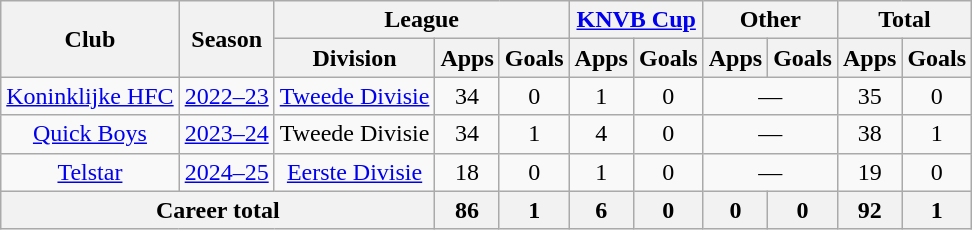<table class="wikitable" style="text-align:center">
<tr>
<th rowspan="2">Club</th>
<th rowspan="2">Season</th>
<th colspan="3">League</th>
<th colspan="2"><a href='#'>KNVB Cup</a></th>
<th colspan="2">Other</th>
<th colspan="2">Total</th>
</tr>
<tr>
<th>Division</th>
<th>Apps</th>
<th>Goals</th>
<th>Apps</th>
<th>Goals</th>
<th>Apps</th>
<th>Goals</th>
<th>Apps</th>
<th>Goals</th>
</tr>
<tr>
<td><a href='#'>Koninklijke HFC</a></td>
<td><a href='#'>2022–23</a></td>
<td><a href='#'>Tweede Divisie</a></td>
<td>34</td>
<td>0</td>
<td>1</td>
<td>0</td>
<td colspan="2">—</td>
<td>35</td>
<td>0</td>
</tr>
<tr>
<td><a href='#'>Quick Boys</a></td>
<td><a href='#'>2023–24</a></td>
<td>Tweede Divisie</td>
<td>34</td>
<td>1</td>
<td>4</td>
<td>0</td>
<td colspan="2">—</td>
<td>38</td>
<td>1</td>
</tr>
<tr>
<td rowspan="1"><a href='#'>Telstar</a></td>
<td><a href='#'>2024–25</a></td>
<td><a href='#'>Eerste Divisie</a></td>
<td>18</td>
<td>0</td>
<td>1</td>
<td>0</td>
<td colspan="2">—</td>
<td>19</td>
<td>0</td>
</tr>
<tr>
<th colspan="3">Career total</th>
<th>86</th>
<th>1</th>
<th>6</th>
<th>0</th>
<th>0</th>
<th>0</th>
<th>92</th>
<th>1</th>
</tr>
</table>
